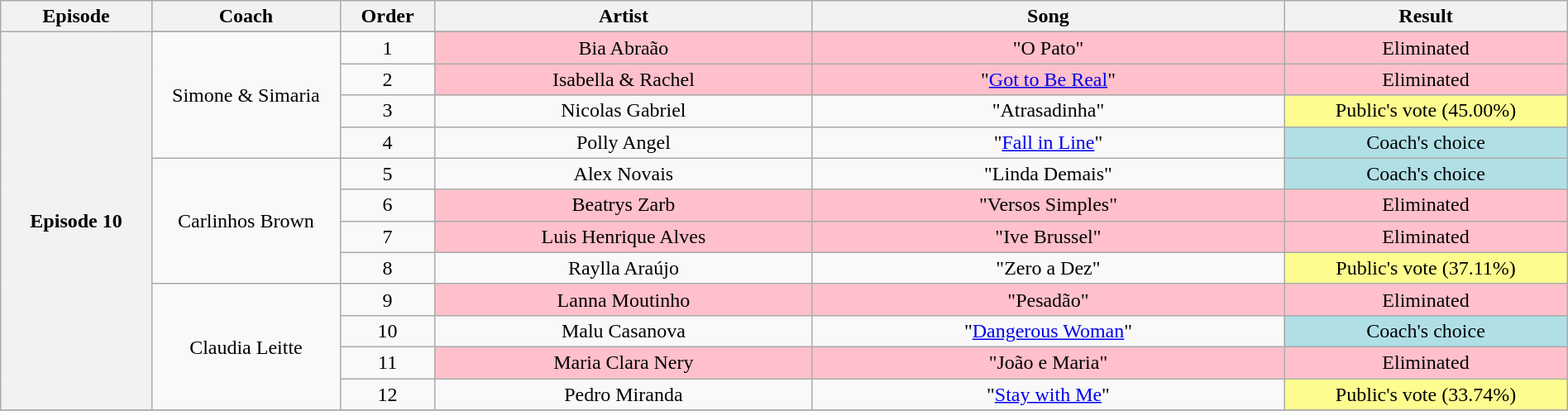<table class="wikitable" style="text-align:center; width:100%;">
<tr>
<th scope="col" width="08%">Episode</th>
<th scope="col" width="10%">Coach</th>
<th scope="col" width="05%">Order</th>
<th scope="col" width="20%">Artist</th>
<th scope="col" width="25%">Song</th>
<th scope="col" width="15%">Result</th>
</tr>
<tr>
<th scope="col" rowspan=13>Episode 10<br><small></small></th>
</tr>
<tr>
<td rowspan=4>Simone & Simaria</td>
<td>1</td>
<td bgcolor=FFC0CB>Bia Abraão</td>
<td bgcolor=FFC0CB>"O Pato"</td>
<td bgcolor=FFC0CB>Eliminated</td>
</tr>
<tr>
<td>2</td>
<td bgcolor=FFC0CB>Isabella & Rachel</td>
<td bgcolor=FFC0CB>"<a href='#'>Got to Be Real</a>"</td>
<td bgcolor=FFC0CB>Eliminated</td>
</tr>
<tr>
<td>3</td>
<td>Nicolas Gabriel</td>
<td>"Atrasadinha"</td>
<td bgcolor=FDFC8F>Public's vote (45.00%)</td>
</tr>
<tr>
<td>4</td>
<td>Polly Angel</td>
<td>"<a href='#'>Fall in Line</a>"</td>
<td bgcolor=B0E0E6>Coach's choice</td>
</tr>
<tr>
<td rowspan=4>Carlinhos Brown</td>
<td>5</td>
<td>Alex Novais</td>
<td>"Linda Demais"</td>
<td bgcolor=B0E0E6>Coach's choice</td>
</tr>
<tr>
<td>6</td>
<td bgcolor=FFC0CB>Beatrys Zarb</td>
<td bgcolor=FFC0CB>"Versos Simples"</td>
<td bgcolor=FFC0CB>Eliminated</td>
</tr>
<tr>
<td>7</td>
<td bgcolor=FFC0CB>Luis Henrique Alves</td>
<td bgcolor=FFC0CB>"Ive Brussel"</td>
<td bgcolor=FFC0CB>Eliminated</td>
</tr>
<tr>
<td>8</td>
<td>Raylla Araújo</td>
<td>"Zero a Dez"</td>
<td bgcolor=FDFC8F>Public's vote (37.11%)</td>
</tr>
<tr>
<td rowspan=4>Claudia Leitte</td>
<td>9</td>
<td bgcolor=FFC0CB>Lanna Moutinho</td>
<td bgcolor=FFC0CB>"Pesadão"</td>
<td bgcolor=FFC0CB>Eliminated</td>
</tr>
<tr>
<td>10</td>
<td>Malu Casanova</td>
<td>"<a href='#'>Dangerous Woman</a>"</td>
<td bgcolor=B0E0E6>Coach's choice</td>
</tr>
<tr>
<td>11</td>
<td bgcolor=FFC0CB>Maria Clara Nery</td>
<td bgcolor=FFC0CB>"João e Maria"</td>
<td bgcolor=FFC0CB>Eliminated</td>
</tr>
<tr>
<td>12</td>
<td>Pedro Miranda</td>
<td>"<a href='#'>Stay with Me</a>"</td>
<td bgcolor=FDFC8F>Public's vote (33.74%)</td>
</tr>
<tr>
</tr>
</table>
